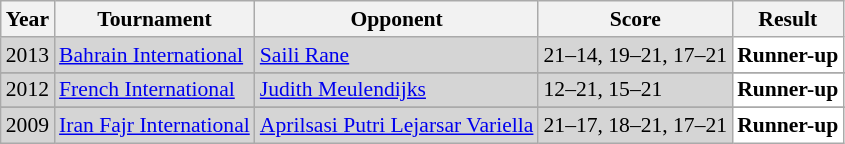<table class="sortable wikitable" style="font-size: 90%;">
<tr>
<th>Year</th>
<th>Tournament</th>
<th>Opponent</th>
<th>Score</th>
<th>Result</th>
</tr>
<tr style="background:#D5D5D5">
<td align="center">2013</td>
<td align="left"><a href='#'>Bahrain International</a></td>
<td align="left"> <a href='#'>Saili Rane</a></td>
<td align="left">21–14, 19–21, 17–21</td>
<td style="text-align:left; background:white"> <strong>Runner-up</strong></td>
</tr>
<tr>
</tr>
<tr style="background:#D5D5D5">
<td align="center">2012</td>
<td align="left"><a href='#'>French International</a></td>
<td align="left"> <a href='#'>Judith Meulendijks</a></td>
<td align="left">12–21, 15–21</td>
<td style="text-align:left; background:white"> <strong>Runner-up</strong></td>
</tr>
<tr>
</tr>
<tr style="background:#D5D5D5">
<td align="center">2009</td>
<td align="left"><a href='#'>Iran Fajr International</a></td>
<td align="left"> <a href='#'>Aprilsasi Putri Lejarsar Variella</a></td>
<td align="left">21–17, 18–21, 17–21</td>
<td style="text-align:left; background:white"> <strong>Runner-up</strong></td>
</tr>
</table>
